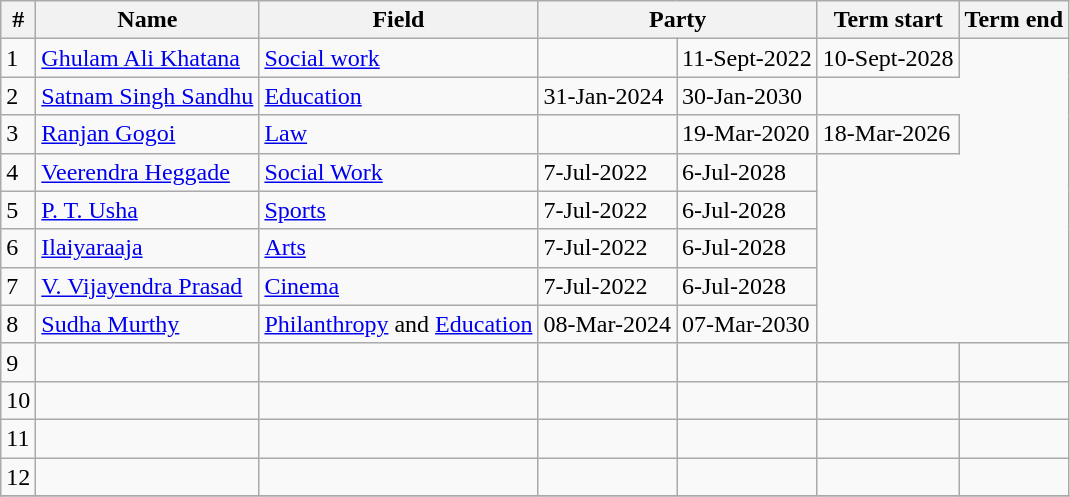<table class="wikitable sortable">
<tr>
<th>#</th>
<th>Name</th>
<th>Field</th>
<th colspan=2>Party</th>
<th>Term start</th>
<th>Term end</th>
</tr>
<tr>
<td>1</td>
<td><a href='#'>Ghulam Ali Khatana</a></td>
<td><a href='#'>Social work</a></td>
<td></td>
<td>11-Sept-2022</td>
<td>10-Sept-2028</td>
</tr>
<tr>
<td>2</td>
<td><a href='#'>Satnam Singh Sandhu</a></td>
<td><a href='#'>Education</a></td>
<td>31-Jan-2024</td>
<td>30-Jan-2030</td>
</tr>
<tr>
<td>3</td>
<td><a href='#'>Ranjan Gogoi</a></td>
<td><a href='#'>Law</a></td>
<td></td>
<td>19-Mar-2020</td>
<td>18-Mar-2026</td>
</tr>
<tr>
<td>4</td>
<td><a href='#'>Veerendra Heggade</a></td>
<td><a href='#'>Social Work</a></td>
<td>7-Jul-2022</td>
<td>6-Jul-2028</td>
</tr>
<tr>
<td>5</td>
<td><a href='#'>P. T. Usha</a></td>
<td><a href='#'>Sports</a></td>
<td>7-Jul-2022</td>
<td>6-Jul-2028</td>
</tr>
<tr>
<td>6</td>
<td><a href='#'>Ilaiyaraaja</a></td>
<td><a href='#'>Arts</a></td>
<td>7-Jul-2022</td>
<td>6-Jul-2028</td>
</tr>
<tr>
<td>7</td>
<td><a href='#'>V. Vijayendra Prasad</a></td>
<td><a href='#'>Cinema</a></td>
<td>7-Jul-2022</td>
<td>6-Jul-2028</td>
</tr>
<tr>
<td>8</td>
<td><a href='#'>Sudha Murthy</a></td>
<td><a href='#'>Philanthropy</a> and <a href='#'>Education</a></td>
<td>08-Mar-2024</td>
<td>07-Mar-2030</td>
</tr>
<tr>
<td>9</td>
<td></td>
<td></td>
<td></td>
<td></td>
<td></td>
<td></td>
</tr>
<tr>
<td>10</td>
<td></td>
<td></td>
<td></td>
<td></td>
<td></td>
<td></td>
</tr>
<tr>
<td>11</td>
<td></td>
<td></td>
<td></td>
<td></td>
<td></td>
<td></td>
</tr>
<tr>
<td>12</td>
<td></td>
<td></td>
<td></td>
<td></td>
<td></td>
<td></td>
</tr>
<tr>
</tr>
</table>
